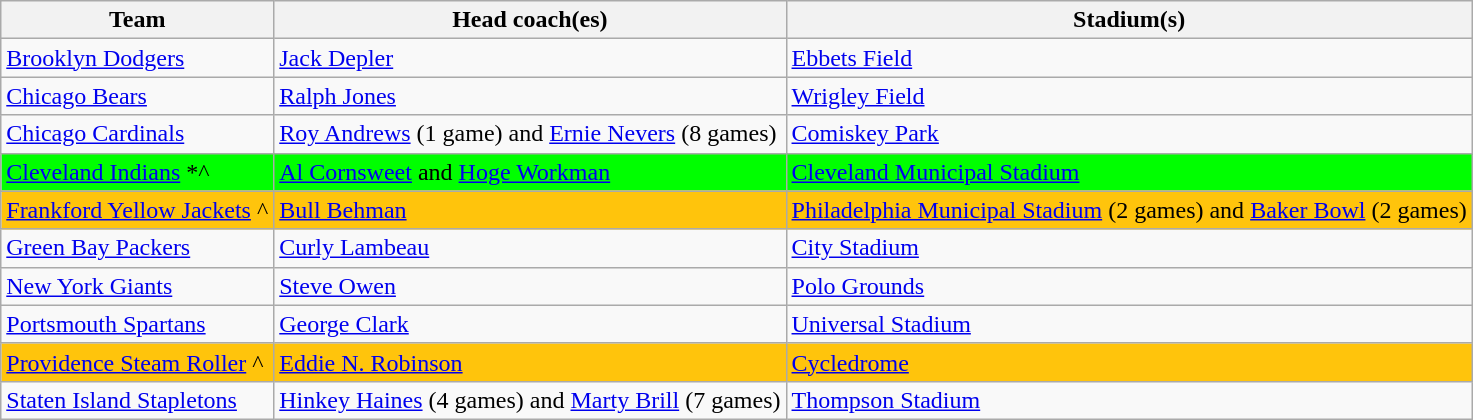<table class="wikitable">
<tr>
<th>Team</th>
<th>Head coach(es)</th>
<th>Stadium(s)</th>
</tr>
<tr>
<td><a href='#'>Brooklyn Dodgers</a></td>
<td><a href='#'>Jack Depler</a></td>
<td><a href='#'>Ebbets Field</a></td>
</tr>
<tr>
<td><a href='#'>Chicago Bears</a></td>
<td><a href='#'>Ralph Jones</a></td>
<td><a href='#'>Wrigley Field</a></td>
</tr>
<tr>
<td><a href='#'>Chicago Cardinals</a></td>
<td><a href='#'>Roy Andrews</a> (1 game) and <a href='#'>Ernie Nevers</a> (8 games)</td>
<td><a href='#'>Comiskey Park</a></td>
</tr>
<tr style="background-color:#00FF00;">
<td><a href='#'>Cleveland Indians</a> *^</td>
<td><a href='#'>Al Cornsweet</a> and <a href='#'>Hoge Workman</a></td>
<td><a href='#'>Cleveland Municipal Stadium</a></td>
</tr>
<tr style="background-color:#FFC40C;">
<td><a href='#'>Frankford Yellow Jackets</a> ^</td>
<td><a href='#'>Bull Behman</a></td>
<td><a href='#'>Philadelphia Municipal Stadium</a> (2 games) and <a href='#'>Baker Bowl</a> (2 games)</td>
</tr>
<tr>
<td><a href='#'>Green Bay Packers</a></td>
<td><a href='#'>Curly Lambeau</a></td>
<td><a href='#'>City Stadium</a></td>
</tr>
<tr>
<td><a href='#'>New York Giants</a></td>
<td><a href='#'>Steve Owen</a></td>
<td><a href='#'>Polo Grounds</a></td>
</tr>
<tr>
<td><a href='#'>Portsmouth Spartans</a></td>
<td><a href='#'>George Clark</a></td>
<td><a href='#'>Universal Stadium</a></td>
</tr>
<tr style="background-color:#FFC40C;">
<td><a href='#'>Providence Steam Roller</a> ^</td>
<td><a href='#'>Eddie N. Robinson</a></td>
<td><a href='#'>Cycledrome</a></td>
</tr>
<tr>
<td><a href='#'>Staten Island Stapletons</a></td>
<td><a href='#'>Hinkey Haines</a> (4 games) and <a href='#'>Marty Brill</a> (7 games)</td>
<td><a href='#'>Thompson Stadium</a></td>
</tr>
</table>
